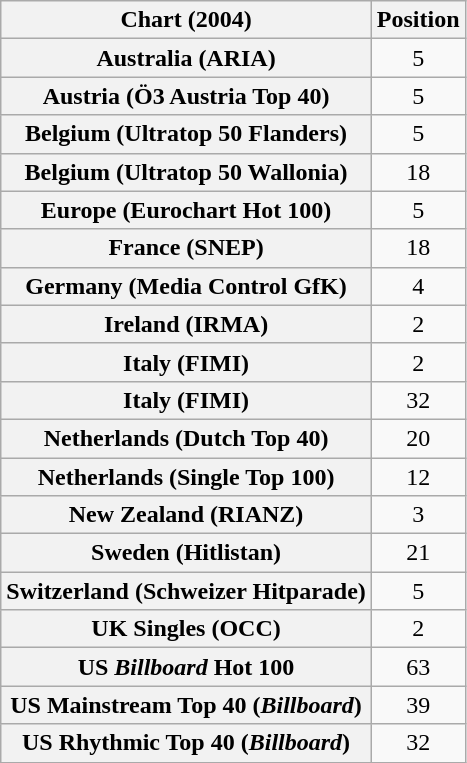<table class="wikitable sortable plainrowheaders" style="text-align:center">
<tr>
<th scope="col">Chart (2004)</th>
<th scope="col">Position</th>
</tr>
<tr>
<th scope="row">Australia (ARIA)</th>
<td>5</td>
</tr>
<tr>
<th scope="row">Austria (Ö3 Austria Top 40)</th>
<td>5</td>
</tr>
<tr>
<th scope="row">Belgium (Ultratop 50 Flanders)</th>
<td>5</td>
</tr>
<tr>
<th scope="row">Belgium (Ultratop 50 Wallonia)</th>
<td>18</td>
</tr>
<tr>
<th scope="row">Europe (Eurochart Hot 100)</th>
<td>5</td>
</tr>
<tr>
<th scope="row">France (SNEP)</th>
<td>18</td>
</tr>
<tr>
<th scope="row">Germany (Media Control GfK)</th>
<td>4</td>
</tr>
<tr>
<th scope="row">Ireland (IRMA)</th>
<td>2</td>
</tr>
<tr>
<th scope="row">Italy (FIMI)</th>
<td>2</td>
</tr>
<tr>
<th scope="row">Italy (FIMI)<br></th>
<td>32</td>
</tr>
<tr>
<th scope="row">Netherlands (Dutch Top 40)</th>
<td>20</td>
</tr>
<tr>
<th scope="row">Netherlands (Single Top 100)</th>
<td>12</td>
</tr>
<tr>
<th scope="row">New Zealand (RIANZ)</th>
<td>3</td>
</tr>
<tr>
<th scope="row">Sweden (Hitlistan)</th>
<td>21</td>
</tr>
<tr>
<th scope="row">Switzerland (Schweizer Hitparade)</th>
<td>5</td>
</tr>
<tr>
<th scope="row">UK Singles (OCC)</th>
<td>2</td>
</tr>
<tr>
<th scope="row">US <em>Billboard</em> Hot 100</th>
<td>63</td>
</tr>
<tr>
<th scope="row">US Mainstream Top 40 (<em>Billboard</em>)</th>
<td>39</td>
</tr>
<tr>
<th scope="row">US Rhythmic Top 40 (<em>Billboard</em>)</th>
<td>32</td>
</tr>
</table>
